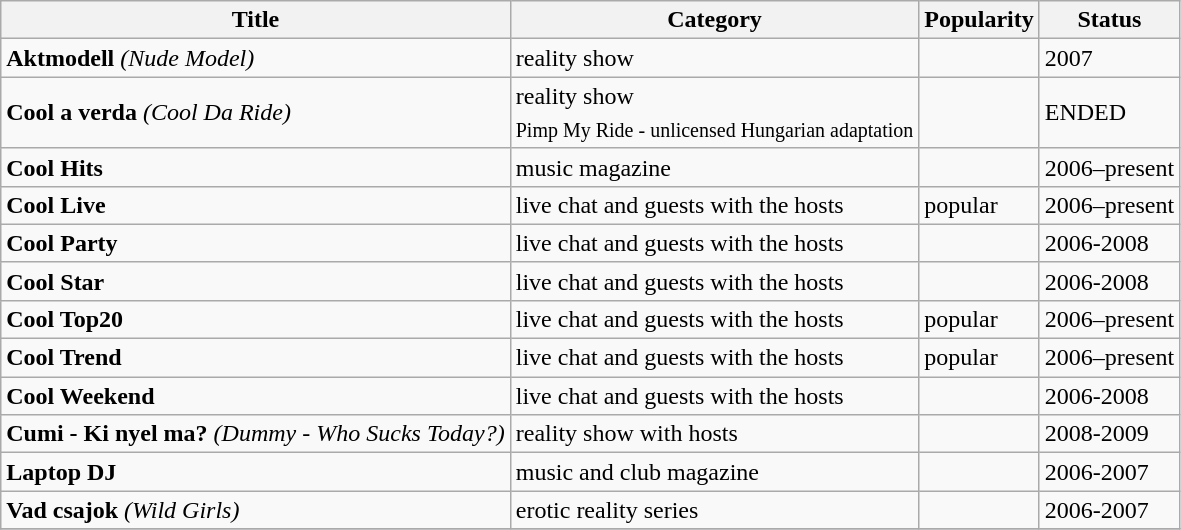<table class="wikitable">
<tr>
<th>Title</th>
<th>Category</th>
<th>Popularity</th>
<th>Status</th>
</tr>
<tr>
<td><strong>Aktmodell</strong> <em>(Nude Model)</em></td>
<td>reality show</td>
<td></td>
<td>2007</td>
</tr>
<tr>
<td><strong>Cool a verda</strong> <em>(Cool Da Ride)</em></td>
<td>reality show<br><sub>Pimp My Ride - unlicensed Hungarian adaptation</sub></td>
<td></td>
<td>ENDED</td>
</tr>
<tr>
<td><strong>Cool Hits</strong></td>
<td>music magazine</td>
<td></td>
<td>2006–present</td>
</tr>
<tr>
<td><strong>Cool Live</strong></td>
<td>live chat and guests with the hosts</td>
<td>popular</td>
<td>2006–present</td>
</tr>
<tr>
<td><strong>Cool Party</strong></td>
<td>live chat and guests with the hosts</td>
<td></td>
<td>2006-2008</td>
</tr>
<tr>
<td><strong>Cool Star</strong></td>
<td>live chat and guests with the hosts</td>
<td></td>
<td>2006-2008</td>
</tr>
<tr>
<td><strong>Cool Top20</strong></td>
<td>live chat and guests with the hosts</td>
<td>popular</td>
<td>2006–present</td>
</tr>
<tr>
<td><strong>Cool Trend</strong></td>
<td>live chat and guests with the hosts</td>
<td>popular</td>
<td>2006–present</td>
</tr>
<tr>
<td><strong>Cool Weekend</strong></td>
<td>live chat and guests with the hosts</td>
<td></td>
<td>2006-2008</td>
</tr>
<tr>
<td><strong>Cumi - Ki nyel ma?</strong> <em>(Dummy - Who Sucks Today?)</em></td>
<td>reality show with hosts</td>
<td></td>
<td>2008-2009</td>
</tr>
<tr>
<td><strong>Laptop DJ</strong></td>
<td>music and club magazine</td>
<td></td>
<td>2006-2007</td>
</tr>
<tr>
<td><strong>Vad csajok</strong> <em>(Wild Girls)</em></td>
<td>erotic reality series</td>
<td></td>
<td>2006-2007</td>
</tr>
<tr>
</tr>
</table>
